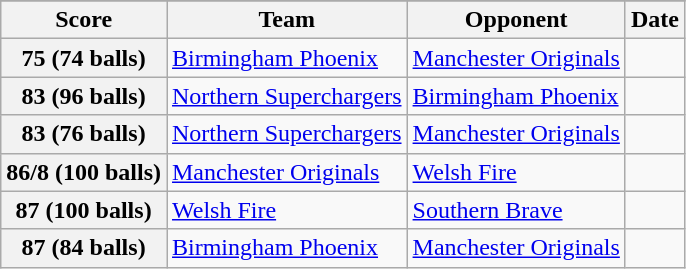<table class="wikitable">
<tr>
</tr>
<tr>
<th>Score</th>
<th>Team</th>
<th>Opponent</th>
<th>Date</th>
</tr>
<tr>
<th>75 (74 balls)</th>
<td><a href='#'>Birmingham Phoenix</a></td>
<td><a href='#'>Manchester Originals</a></td>
<td></td>
</tr>
<tr>
<th>83 (96 balls)</th>
<td><a href='#'>Northern Superchargers</a></td>
<td><a href='#'>Birmingham Phoenix</a></td>
<td></td>
</tr>
<tr>
<th>83 (76 balls)</th>
<td><a href='#'>Northern Superchargers</a></td>
<td><a href='#'>Manchester Originals</a></td>
<td></td>
</tr>
<tr>
<th>86/8 (100 balls)</th>
<td><a href='#'>Manchester Originals</a></td>
<td><a href='#'>Welsh Fire</a></td>
<td></td>
</tr>
<tr>
<th>87 (100 balls)</th>
<td><a href='#'>Welsh Fire</a></td>
<td><a href='#'>Southern Brave</a></td>
<td></td>
</tr>
<tr>
<th>87 (84 balls)</th>
<td><a href='#'>Birmingham Phoenix</a></td>
<td><a href='#'>Manchester Originals</a></td>
<td></td>
</tr>
</table>
